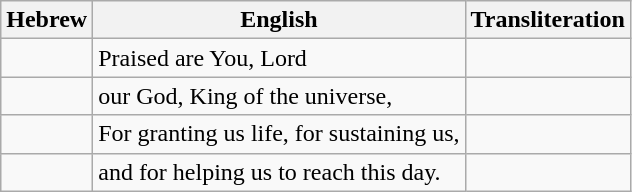<table class="wikitable">
<tr>
<th>Hebrew</th>
<th>English</th>
<th>Transliteration</th>
</tr>
<tr>
<td align="right"></td>
<td>Praised are You, Lord</td>
<td></td>
</tr>
<tr>
<td align="right"></td>
<td>our God, King of the universe,</td>
<td></td>
</tr>
<tr>
<td align="right"></td>
<td>For granting us life, for sustaining us,</td>
<td></td>
</tr>
<tr>
<td align="right"></td>
<td>and for helping us to reach this day.</td>
<td></td>
</tr>
</table>
